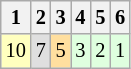<table class="wikitable" style="font-size: 85%;">
<tr>
<th>1</th>
<th>2</th>
<th>3</th>
<th>4</th>
<th>5</th>
<th>6</th>
</tr>
<tr align="center">
<td style="background:#FFFFBF;">10</td>
<td style="background:#DFDFDF;">7</td>
<td style="background:#FFDF9F;">5</td>
<td style="background:#DFFFDF;">3</td>
<td style="background:#DFFFDF;">2</td>
<td style="background:#DFFFDF;">1</td>
</tr>
</table>
